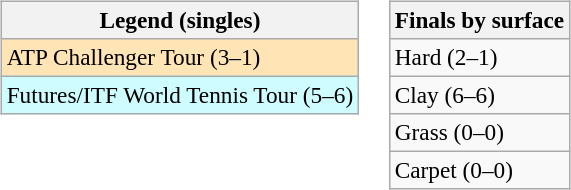<table>
<tr valign=top>
<td><br><table class=wikitable style=font-size:97%>
<tr>
<th>Legend (singles)</th>
</tr>
<tr bgcolor=moccasin>
<td>ATP Challenger Tour (3–1)</td>
</tr>
<tr bgcolor=cffcff>
<td>Futures/ITF World Tennis Tour (5–6)</td>
</tr>
</table>
</td>
<td><br><table class=wikitable style=font-size:97%>
<tr>
<th>Finals by surface</th>
</tr>
<tr>
<td>Hard (2–1)</td>
</tr>
<tr>
<td>Clay (6–6)</td>
</tr>
<tr>
<td>Grass (0–0)</td>
</tr>
<tr>
<td>Carpet (0–0)</td>
</tr>
</table>
</td>
</tr>
</table>
